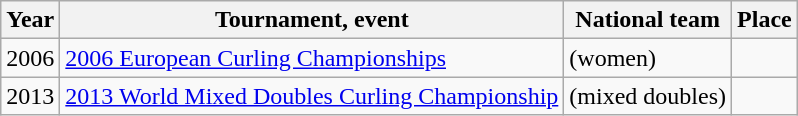<table class="wikitable">
<tr>
<th scope="col">Year</th>
<th scope="col">Tournament, event</th>
<th scope="col">National team</th>
<th scope="col">Place</th>
</tr>
<tr>
<td>2006</td>
<td><a href='#'>2006 European Curling Championships</a></td>
<td> (women)</td>
<td></td>
</tr>
<tr>
<td>2013</td>
<td><a href='#'>2013 World Mixed Doubles Curling Championship</a></td>
<td> (mixed doubles)</td>
<td></td>
</tr>
</table>
